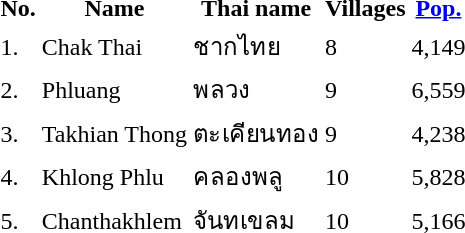<table>
<tr>
<th>No.</th>
<th>Name</th>
<th>Thai name</th>
<th>Villages</th>
<th><a href='#'>Pop.</a></th>
</tr>
<tr>
<td>1.</td>
<td>Chak Thai</td>
<td>ชากไทย</td>
<td>8</td>
<td>4,149</td>
<td></td>
</tr>
<tr>
<td>2.</td>
<td>Phluang</td>
<td>พลวง</td>
<td>9</td>
<td>6,559</td>
<td></td>
</tr>
<tr>
<td>3.</td>
<td>Takhian Thong</td>
<td>ตะเคียนทอง</td>
<td>9</td>
<td>4,238</td>
<td></td>
</tr>
<tr>
<td>4.</td>
<td>Khlong Phlu</td>
<td>คลองพลู</td>
<td>10</td>
<td>5,828</td>
<td></td>
</tr>
<tr>
<td>5.</td>
<td>Chanthakhlem</td>
<td>จันทเขลม</td>
<td>10</td>
<td>5,166</td>
<td></td>
</tr>
</table>
